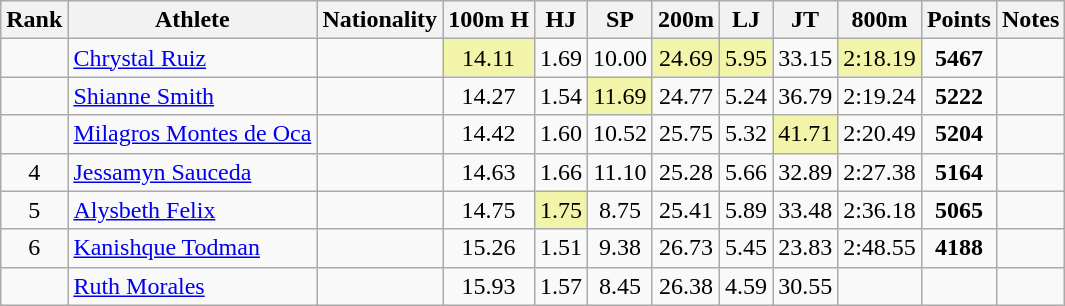<table class="wikitable sortable" style=" text-align:center;">
<tr>
<th>Rank</th>
<th>Athlete</th>
<th>Nationality</th>
<th>100m H</th>
<th>HJ</th>
<th>SP</th>
<th>200m</th>
<th>LJ</th>
<th>JT</th>
<th>800m</th>
<th>Points</th>
<th>Notes</th>
</tr>
<tr>
<td></td>
<td align=left><a href='#'>Chrystal Ruiz</a></td>
<td align=left></td>
<td bgcolor=#F2F5A9>14.11</td>
<td>1.69</td>
<td>10.00</td>
<td bgcolor=#F2F5A9>24.69</td>
<td bgcolor=#F2F5A9>5.95</td>
<td>33.15</td>
<td bgcolor=#F2F5A9>2:18.19</td>
<td><strong>5467</strong></td>
<td></td>
</tr>
<tr>
<td></td>
<td align=left><a href='#'>Shianne Smith</a></td>
<td align=left></td>
<td>14.27</td>
<td>1.54</td>
<td bgcolor=#F2F5A9>11.69</td>
<td>24.77</td>
<td>5.24</td>
<td>36.79</td>
<td>2:19.24</td>
<td><strong>5222</strong></td>
<td></td>
</tr>
<tr>
<td></td>
<td align=left><a href='#'>Milagros Montes de Oca</a></td>
<td align=left></td>
<td>14.42</td>
<td>1.60</td>
<td>10.52</td>
<td>25.75</td>
<td>5.32</td>
<td bgcolor=#F2F5A9>41.71</td>
<td>2:20.49</td>
<td><strong>5204</strong></td>
<td></td>
</tr>
<tr>
<td>4</td>
<td align=left><a href='#'>Jessamyn Sauceda</a></td>
<td align=left></td>
<td>14.63</td>
<td>1.66</td>
<td>11.10</td>
<td>25.28</td>
<td>5.66</td>
<td>32.89</td>
<td>2:27.38</td>
<td><strong>5164</strong></td>
<td></td>
</tr>
<tr>
<td>5</td>
<td align=left><a href='#'>Alysbeth Felix</a></td>
<td align=left></td>
<td>14.75</td>
<td bgcolor=#F2F5A9>1.75</td>
<td>8.75</td>
<td>25.41</td>
<td>5.89</td>
<td>33.48</td>
<td>2:36.18</td>
<td><strong>5065</strong></td>
<td></td>
</tr>
<tr>
<td>6</td>
<td align=left><a href='#'>Kanishque Todman</a></td>
<td align=left></td>
<td>15.26</td>
<td>1.51</td>
<td>9.38</td>
<td>26.73</td>
<td>5.45</td>
<td>23.83</td>
<td>2:48.55</td>
<td><strong>4188</strong></td>
<td></td>
</tr>
<tr>
<td></td>
<td align=left><a href='#'>Ruth Morales</a></td>
<td align=left></td>
<td>15.93</td>
<td>1.57</td>
<td>8.45</td>
<td>26.38</td>
<td>4.59</td>
<td>30.55</td>
<td></td>
<td><strong></strong></td>
<td></td>
</tr>
</table>
